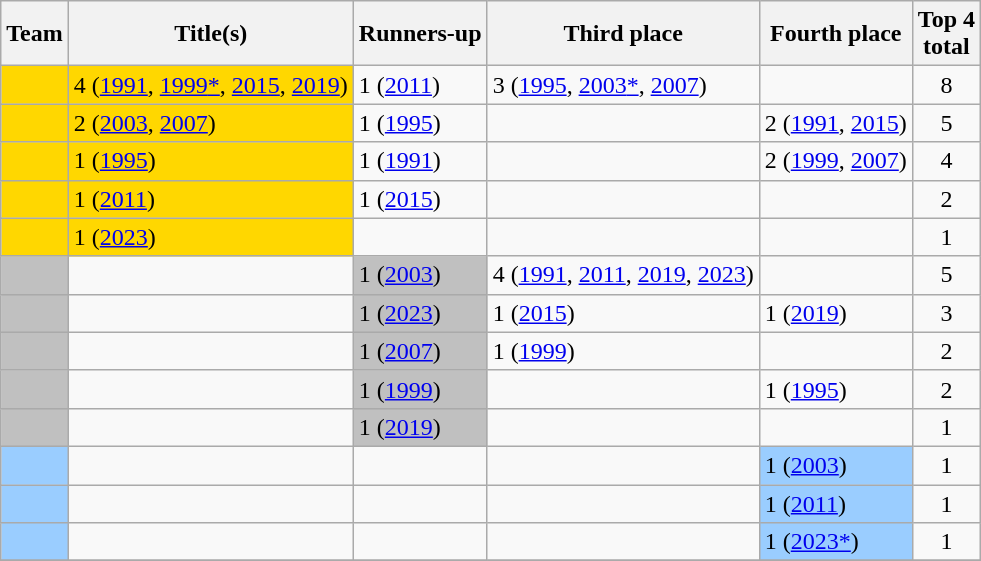<table class="wikitable sortable">
<tr>
<th>Team</th>
<th>Title(s)</th>
<th>Runners-up</th>
<th>Third place</th>
<th>Fourth place</th>
<th data-sort-type="number">Top 4 <br>total</th>
</tr>
<tr>
<td bgcolor=gold></td>
<td bgcolor=gold>4 (<a href='#'>1991</a>, <a href='#'>1999</a><a href='#'>*</a>, <a href='#'>2015</a>, <a href='#'>2019</a>)</td>
<td>1 (<a href='#'>2011</a>)</td>
<td>3 (<a href='#'>1995</a>, <a href='#'>2003</a><a href='#'>*</a>, <a href='#'>2007</a>)</td>
<td></td>
<td align=center>8</td>
</tr>
<tr>
<td bgcolor=gold></td>
<td bgcolor=gold>2 (<a href='#'>2003</a>, <a href='#'>2007</a>)</td>
<td>1 (<a href='#'>1995</a>)</td>
<td></td>
<td>2 (<a href='#'>1991</a>, <a href='#'>2015</a>)</td>
<td align=center>5</td>
</tr>
<tr>
<td bgcolor=gold></td>
<td bgcolor=gold>1 (<a href='#'>1995</a>)</td>
<td>1 (<a href='#'>1991</a>)</td>
<td></td>
<td>2 (<a href='#'>1999</a>, <a href='#'>2007</a>)</td>
<td align=center>4</td>
</tr>
<tr>
<td bgcolor=gold></td>
<td bgcolor=gold>1 (<a href='#'>2011</a>)</td>
<td>1 (<a href='#'>2015</a>)</td>
<td></td>
<td></td>
<td align=center>2</td>
</tr>
<tr>
<td bgcolor=gold></td>
<td bgcolor=gold>1 (<a href='#'>2023</a>)</td>
<td></td>
<td></td>
<td></td>
<td align=center>1</td>
</tr>
<tr>
<td bgcolor=silver></td>
<td></td>
<td bgcolor=silver>1 (<a href='#'>2003</a>)</td>
<td>4 (<a href='#'>1991</a>, <a href='#'>2011</a>, <a href='#'>2019</a>, <a href='#'>2023</a>)</td>
<td></td>
<td align=center>5</td>
</tr>
<tr>
<td bgcolor=silver></td>
<td></td>
<td bgcolor=silver>1 (<a href='#'>2023</a>)</td>
<td>1 (<a href='#'>2015</a>)</td>
<td>1 (<a href='#'>2019</a>)</td>
<td align=center>3</td>
</tr>
<tr>
<td bgcolor=silver></td>
<td></td>
<td bgcolor=silver>1 (<a href='#'>2007</a>)</td>
<td>1 (<a href='#'>1999</a>)</td>
<td></td>
<td align=center>2</td>
</tr>
<tr>
<td bgcolor=silver></td>
<td></td>
<td bgcolor=silver>1 (<a href='#'>1999</a>)</td>
<td></td>
<td>1 (<a href='#'>1995</a>)</td>
<td align=center>2</td>
</tr>
<tr>
<td bgcolor=silver></td>
<td></td>
<td bgcolor=silver>1 (<a href='#'>2019</a>)</td>
<td></td>
<td></td>
<td align=center>1</td>
</tr>
<tr>
<td style="background:#9ACDFF"></td>
<td></td>
<td></td>
<td></td>
<td style="background:#9ACDFF">1 (<a href='#'>2003</a>)</td>
<td align=center>1</td>
</tr>
<tr>
<td style="background:#9ACDFF"></td>
<td></td>
<td></td>
<td></td>
<td style="background:#9ACDFF">1 (<a href='#'>2011</a>)</td>
<td align=center>1</td>
</tr>
<tr>
<td style="background:#9ACDFF"></td>
<td></td>
<td></td>
<td></td>
<td style="background:#9ACDFF">1 (<a href='#'>2023*</a>)</td>
<td align=center>1</td>
</tr>
<tr>
</tr>
</table>
